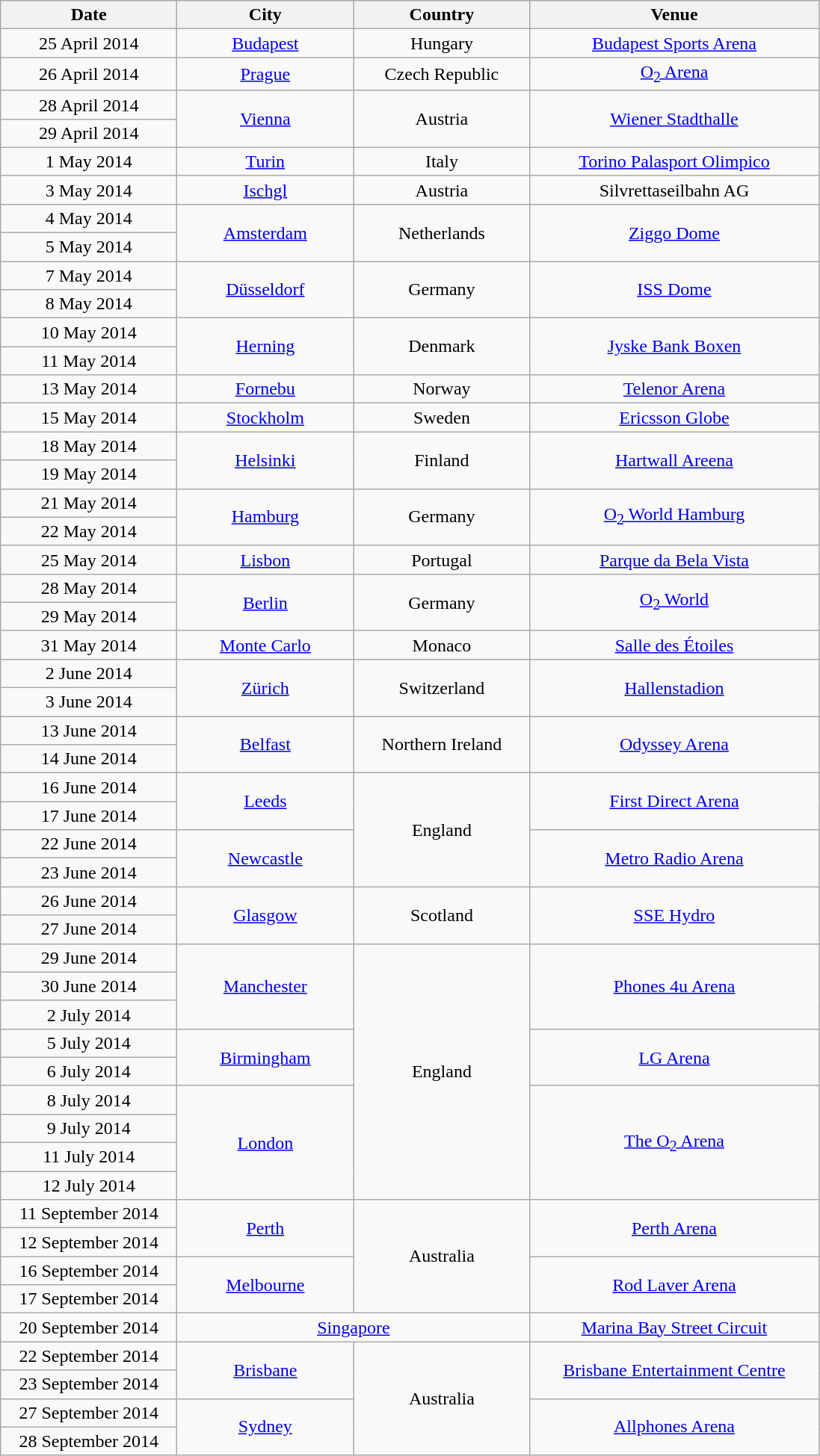<table class="wikitable" style="text-align:center;">
<tr>
<th style="width:150px;">Date</th>
<th style="width:150px;">City</th>
<th style="width:150px;">Country</th>
<th style="width:250px;">Venue</th>
</tr>
<tr>
<td>25 April 2014</td>
<td><a href='#'>Budapest</a></td>
<td>Hungary</td>
<td><a href='#'>Budapest Sports Arena</a></td>
</tr>
<tr>
<td>26 April 2014</td>
<td><a href='#'>Prague</a></td>
<td>Czech Republic</td>
<td><a href='#'>O<sub>2</sub> Arena</a></td>
</tr>
<tr>
<td>28 April 2014</td>
<td rowspan="2"><a href='#'>Vienna</a></td>
<td rowspan="2">Austria</td>
<td rowspan="2"><a href='#'>Wiener Stadthalle</a></td>
</tr>
<tr>
<td>29 April 2014</td>
</tr>
<tr>
<td>1 May 2014</td>
<td><a href='#'>Turin</a></td>
<td>Italy</td>
<td><a href='#'>Torino Palasport Olimpico</a></td>
</tr>
<tr>
<td>3 May 2014</td>
<td><a href='#'>Ischgl</a></td>
<td>Austria</td>
<td>Silvrettaseilbahn AG</td>
</tr>
<tr>
<td>4 May 2014</td>
<td rowspan="2"><a href='#'>Amsterdam</a></td>
<td rowspan="2">Netherlands</td>
<td rowspan="2"><a href='#'>Ziggo Dome</a></td>
</tr>
<tr>
<td>5 May 2014</td>
</tr>
<tr>
<td>7 May 2014</td>
<td rowspan="2"><a href='#'>Düsseldorf</a></td>
<td rowspan="2">Germany</td>
<td rowspan="2"><a href='#'>ISS Dome</a></td>
</tr>
<tr>
<td>8 May 2014</td>
</tr>
<tr>
<td>10 May 2014</td>
<td rowspan="2"><a href='#'>Herning</a></td>
<td rowspan="2">Denmark</td>
<td rowspan="2"><a href='#'>Jyske Bank Boxen</a></td>
</tr>
<tr>
<td>11 May 2014</td>
</tr>
<tr>
<td>13 May 2014</td>
<td><a href='#'>Fornebu</a></td>
<td>Norway</td>
<td><a href='#'>Telenor Arena</a></td>
</tr>
<tr>
<td>15 May 2014</td>
<td><a href='#'>Stockholm</a></td>
<td>Sweden</td>
<td><a href='#'>Ericsson Globe</a></td>
</tr>
<tr>
<td>18 May 2014</td>
<td rowspan="2"><a href='#'>Helsinki</a></td>
<td rowspan="2">Finland</td>
<td rowspan="2"><a href='#'>Hartwall Areena</a></td>
</tr>
<tr>
<td>19 May 2014</td>
</tr>
<tr>
<td>21 May 2014</td>
<td rowspan="2"><a href='#'>Hamburg</a></td>
<td rowspan="2">Germany</td>
<td rowspan="2"><a href='#'>O<sub>2</sub> World Hamburg</a></td>
</tr>
<tr>
<td>22 May 2014</td>
</tr>
<tr>
<td>25 May 2014</td>
<td><a href='#'>Lisbon</a></td>
<td>Portugal</td>
<td><a href='#'>Parque da Bela Vista</a></td>
</tr>
<tr>
<td>28 May 2014</td>
<td rowspan="2"><a href='#'>Berlin</a></td>
<td rowspan="2">Germany</td>
<td rowspan="2"><a href='#'>O<sub>2</sub> World</a></td>
</tr>
<tr>
<td>29 May 2014</td>
</tr>
<tr>
<td>31 May 2014</td>
<td><a href='#'>Monte Carlo</a></td>
<td>Monaco</td>
<td><a href='#'>Salle des Étoiles</a></td>
</tr>
<tr>
<td>2 June 2014</td>
<td rowspan="2"><a href='#'>Zürich</a></td>
<td rowspan="2">Switzerland</td>
<td rowspan="2"><a href='#'>Hallenstadion</a></td>
</tr>
<tr>
<td>3 June 2014</td>
</tr>
<tr>
<td>13 June 2014</td>
<td rowspan="2"><a href='#'>Belfast</a></td>
<td rowspan="2">Northern Ireland</td>
<td rowspan="2"><a href='#'>Odyssey Arena</a></td>
</tr>
<tr>
<td>14 June 2014</td>
</tr>
<tr>
<td>16 June 2014</td>
<td rowspan="2"><a href='#'>Leeds</a></td>
<td rowspan="4">England</td>
<td rowspan="2"><a href='#'>First Direct Arena</a></td>
</tr>
<tr>
<td>17 June 2014</td>
</tr>
<tr>
<td>22 June 2014</td>
<td rowspan="2"><a href='#'>Newcastle</a></td>
<td rowspan="2"><a href='#'>Metro Radio Arena</a></td>
</tr>
<tr>
<td>23 June 2014</td>
</tr>
<tr>
<td>26 June 2014</td>
<td rowspan="2"><a href='#'>Glasgow</a></td>
<td rowspan="2">Scotland</td>
<td rowspan="2"><a href='#'>SSE Hydro</a></td>
</tr>
<tr>
<td>27 June 2014</td>
</tr>
<tr>
<td>29 June 2014</td>
<td rowspan="3"><a href='#'>Manchester</a></td>
<td rowspan="9">England</td>
<td rowspan="3"><a href='#'>Phones 4u Arena</a></td>
</tr>
<tr>
<td>30 June 2014</td>
</tr>
<tr>
<td>2 July 2014</td>
</tr>
<tr>
<td>5 July 2014</td>
<td rowspan="2"><a href='#'>Birmingham</a></td>
<td rowspan="2"><a href='#'>LG Arena</a></td>
</tr>
<tr>
<td>6 July 2014</td>
</tr>
<tr>
<td>8 July 2014</td>
<td rowspan="4"><a href='#'>London</a></td>
<td rowspan="4"><a href='#'>The O<sub>2</sub> Arena</a></td>
</tr>
<tr>
<td>9 July 2014</td>
</tr>
<tr>
<td>11 July 2014</td>
</tr>
<tr>
<td>12 July 2014</td>
</tr>
<tr>
<td>11 September 2014</td>
<td rowspan="2"><a href='#'>Perth</a></td>
<td rowspan="4">Australia</td>
<td rowspan="2"><a href='#'>Perth Arena</a></td>
</tr>
<tr>
<td>12 September 2014</td>
</tr>
<tr>
<td>16 September 2014</td>
<td rowspan="2"><a href='#'>Melbourne</a></td>
<td rowspan="2"><a href='#'>Rod Laver Arena</a></td>
</tr>
<tr>
<td>17 September 2014</td>
</tr>
<tr>
<td>20 September 2014</td>
<td colspan="2"><a href='#'>Singapore</a></td>
<td><a href='#'>Marina Bay Street Circuit</a></td>
</tr>
<tr>
<td>22 September 2014</td>
<td rowspan="2"><a href='#'>Brisbane</a></td>
<td rowspan="4">Australia</td>
<td rowspan="2"><a href='#'>Brisbane Entertainment Centre</a></td>
</tr>
<tr>
<td>23 September 2014</td>
</tr>
<tr>
<td>27 September 2014</td>
<td rowspan="2"><a href='#'>Sydney</a></td>
<td rowspan="2"><a href='#'>Allphones Arena</a></td>
</tr>
<tr>
<td>28 September 2014</td>
</tr>
</table>
